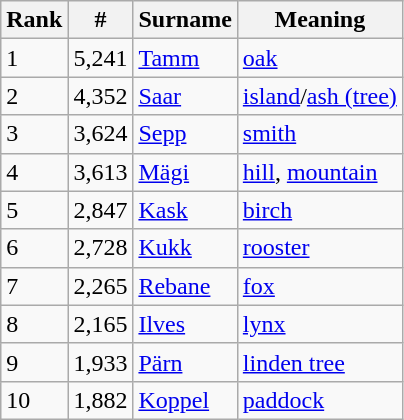<table class="wikitable">
<tr>
<th>Rank</th>
<th>#</th>
<th>Surname</th>
<th>Meaning</th>
</tr>
<tr>
<td>1</td>
<td>5,241</td>
<td><a href='#'>Tamm</a></td>
<td><a href='#'>oak</a></td>
</tr>
<tr>
<td>2</td>
<td>4,352</td>
<td><a href='#'>Saar</a></td>
<td><a href='#'>island</a>/<a href='#'>ash (tree)</a></td>
</tr>
<tr>
<td>3</td>
<td>3,624</td>
<td><a href='#'>Sepp</a></td>
<td><a href='#'>smith</a></td>
</tr>
<tr>
<td>4</td>
<td>3,613</td>
<td><a href='#'>Mägi</a></td>
<td><a href='#'>hill</a>, <a href='#'>mountain</a></td>
</tr>
<tr>
<td>5</td>
<td>2,847</td>
<td><a href='#'>Kask</a></td>
<td><a href='#'>birch</a></td>
</tr>
<tr>
<td>6</td>
<td>2,728</td>
<td><a href='#'>Kukk</a></td>
<td><a href='#'>rooster</a></td>
</tr>
<tr>
<td>7</td>
<td>2,265</td>
<td><a href='#'>Rebane</a></td>
<td><a href='#'>fox</a></td>
</tr>
<tr>
<td>8</td>
<td>2,165</td>
<td><a href='#'>Ilves</a></td>
<td><a href='#'>lynx</a></td>
</tr>
<tr>
<td>9</td>
<td>1,933</td>
<td><a href='#'>Pärn</a></td>
<td><a href='#'>linden tree</a></td>
</tr>
<tr>
<td>10</td>
<td>1,882</td>
<td><a href='#'>Koppel</a></td>
<td><a href='#'>paddock</a></td>
</tr>
</table>
